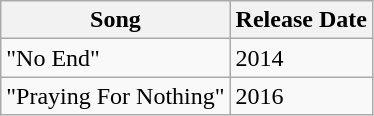<table class="wikitable">
<tr>
<th>Song</th>
<th>Release Date</th>
</tr>
<tr>
<td>"No End"</td>
<td>2014</td>
</tr>
<tr>
<td>"Praying For Nothing"</td>
<td>2016</td>
</tr>
</table>
